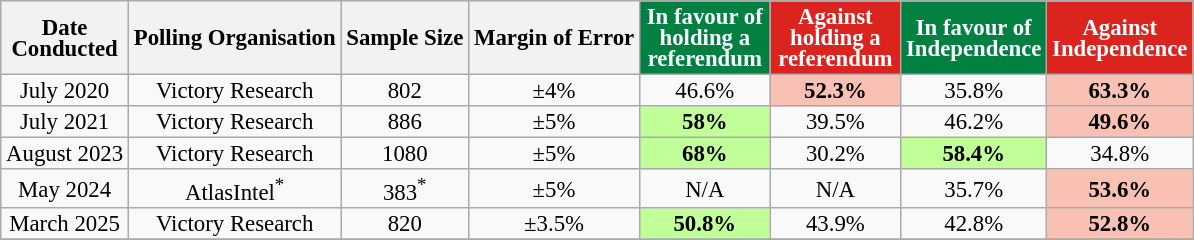<table class="wikitable" style="text-align: center; line-height: 14px; font-size: 95%;">
<tr>
<th>Date<br>Conducted</th>
<th>Polling Organisation</th>
<th>Sample Size</th>
<th>Margin of Error</th>
<th class="unsortable" style="background: rgb(0, 129, 66); width: 80px; color: white;">In favour of holding a referendum</th>
<th class="unsortable" style="background: rgb(220, 36, 31); width: 80px; color: white;">Against holding a referendum</th>
<th class="unsortable" style="background: rgb(0, 129, 66); width: 80px; color: white;">In favour of Independence</th>
<th class="unsortable" style="background: rgb(220, 36, 31); width: 80px; color: white;">Against Independence</th>
</tr>
<tr>
<td>July 2020</td>
<td>Victory Research </td>
<td>802</td>
<td>±4%</td>
<td>46.6%</td>
<td style="background: rgb(249, 193, 179);"><strong>52.3%</strong></td>
<td>35.8%</td>
<td style="background: rgb(249, 193, 179);"><strong>63.3%</strong></td>
</tr>
<tr>
<td>July 2021</td>
<td>Victory Research </td>
<td>886</td>
<td>±5%</td>
<td style="background: rgb(193, 255, 153);"><strong>58%</strong></td>
<td>39.5%</td>
<td>46.2%</td>
<td style="background: rgb(249, 193, 179);"><strong>49.6%</strong></td>
</tr>
<tr>
<td>August 2023</td>
<td>Victory Research </td>
<td>1080</td>
<td>±5%</td>
<td style="background: rgb(193, 255, 153);"><strong>68%</strong></td>
<td>30.2%</td>
<td style="background: rgb(193, 255, 153);"><strong>58.4%</strong></td>
<td>34.8%</td>
</tr>
<tr>
<td>May 2024</td>
<td>AtlasIntel<sup>*</sup></td>
<td>383<sup>*</sup></td>
<td>±5%</td>
<td>N/A</td>
<td>N/A</td>
<td>35.7%</td>
<td style="background: rgb(249, 193, 179);"><strong>53.6%</strong></td>
</tr>
<tr>
<td>March 2025</td>
<td>Victory Research </td>
<td>820</td>
<td>±3.5%</td>
<td style="background: rgb(193, 255, 153);"><strong>50.8%</strong></td>
<td>43.9%</td>
<td>42.8%</td>
<td style="background: rgb(249, 193, 179);"><strong>52.8%</strong></td>
</tr>
<tr>
</tr>
</table>
